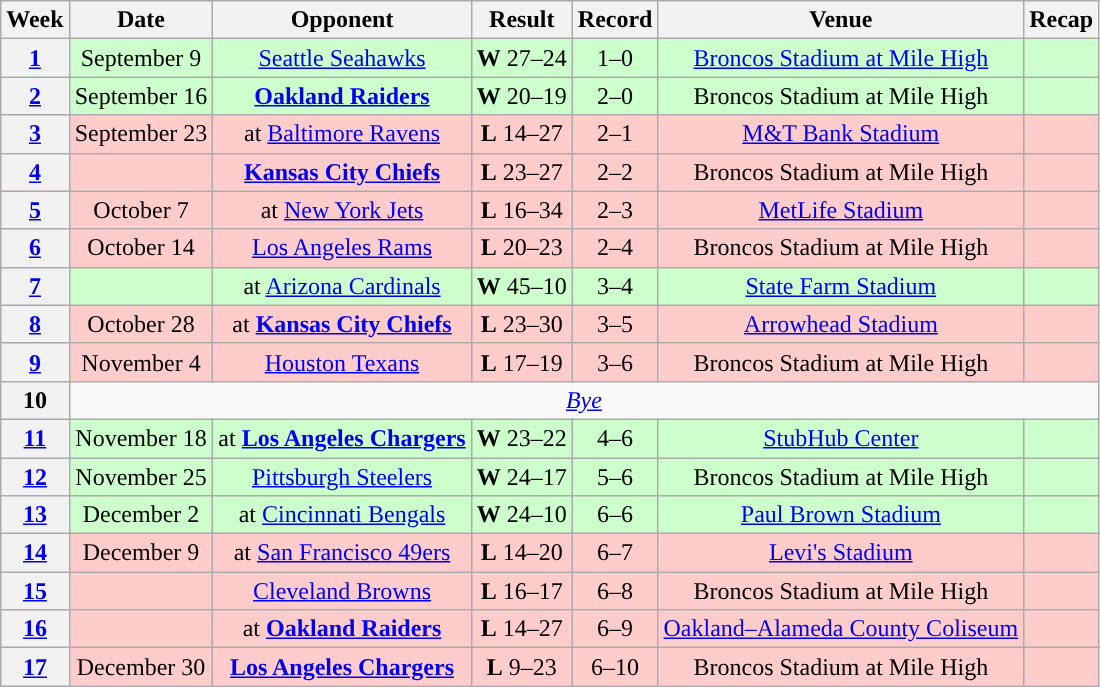<table class="wikitable" style="text-align:center">
<tr>
<th>Week</th>
<th>Date</th>
<th>Opponent</th>
<th>Result</th>
<th>Record</th>
<th>Venue</th>
<th>Recap</th>
</tr>
<tr style="background:#cfc">
<th><a href='#'>1</a></th>
<td>September 9</td>
<td><a href='#'>Seattle Seahawks</a></td>
<td><strong>W</strong> 27–24</td>
<td>1–0</td>
<td><a href='#'>Broncos Stadium at Mile High</a></td>
<td></td>
</tr>
<tr style="background:#cfc">
<th><a href='#'>2</a></th>
<td>September 16</td>
<td><strong><a href='#'>Oakland Raiders</a></strong></td>
<td><strong>W</strong> 20–19</td>
<td>2–0</td>
<td>Broncos Stadium at Mile High</td>
<td></td>
</tr>
<tr style="background:#fcc">
<th><a href='#'>3</a></th>
<td>September 23</td>
<td>at <a href='#'>Baltimore Ravens</a></td>
<td><strong>L</strong> 14–27</td>
<td>2–1</td>
<td><a href='#'>M&T Bank Stadium</a></td>
<td></td>
</tr>
<tr style="background:#fcc">
<th><a href='#'>4</a></th>
<td></td>
<td><strong><a href='#'>Kansas City Chiefs</a></strong></td>
<td><strong>L</strong> 23–27</td>
<td>2–2</td>
<td>Broncos Stadium at Mile High</td>
<td></td>
</tr>
<tr style="background:#fcc">
<th><a href='#'>5</a></th>
<td>October 7</td>
<td>at <a href='#'>New York Jets</a></td>
<td><strong>L</strong> 16–34</td>
<td>2–3</td>
<td><a href='#'>MetLife Stadium</a></td>
<td></td>
</tr>
<tr style="background:#fcc">
<th><a href='#'>6</a></th>
<td>October 14</td>
<td><a href='#'>Los Angeles Rams</a></td>
<td><strong>L</strong> 20–23</td>
<td>2–4</td>
<td>Broncos Stadium at Mile High</td>
<td></td>
</tr>
<tr style="background:#cfc">
<th><a href='#'>7</a></th>
<td></td>
<td>at <a href='#'>Arizona Cardinals</a></td>
<td><strong>W</strong> 45–10</td>
<td>3–4</td>
<td><a href='#'>State Farm Stadium</a></td>
<td></td>
</tr>
<tr style="background:#fcc">
<th><a href='#'>8</a></th>
<td>October 28</td>
<td>at <strong><a href='#'>Kansas City Chiefs</a></strong></td>
<td><strong>L</strong> 23–30</td>
<td>3–5</td>
<td><a href='#'>Arrowhead Stadium</a></td>
<td></td>
</tr>
<tr style="background:#fcc">
<th><a href='#'>9</a></th>
<td>November 4</td>
<td><a href='#'>Houston Texans</a></td>
<td><strong>L</strong> 17–19</td>
<td>3–6</td>
<td>Broncos Stadium at Mile High</td>
<td></td>
</tr>
<tr>
<th>10</th>
<td colspan="6"><em><a href='#'>Bye</a></em></td>
</tr>
<tr style="background:#cfc">
<th><a href='#'>11</a></th>
<td>November 18</td>
<td>at <strong><a href='#'>Los Angeles Chargers</a></strong></td>
<td><strong>W</strong> 23–22</td>
<td>4–6</td>
<td><a href='#'>StubHub Center</a></td>
<td></td>
</tr>
<tr style="background:#cfc">
<th><a href='#'>12</a></th>
<td>November 25</td>
<td><a href='#'>Pittsburgh Steelers</a></td>
<td><strong>W</strong> 24–17</td>
<td>5–6</td>
<td>Broncos Stadium at Mile High</td>
<td></td>
</tr>
<tr style="background:#cfc">
<th><a href='#'>13</a></th>
<td>December 2</td>
<td>at <a href='#'>Cincinnati Bengals</a></td>
<td><strong>W</strong> 24–10</td>
<td>6–6</td>
<td><a href='#'>Paul Brown Stadium</a></td>
<td></td>
</tr>
<tr style="background:#fcc">
<th><a href='#'>14</a></th>
<td>December 9</td>
<td>at <a href='#'>San Francisco 49ers</a></td>
<td><strong>L</strong> 14–20</td>
<td>6–7</td>
<td><a href='#'>Levi's Stadium</a></td>
<td></td>
</tr>
<tr style="background:#fcc">
<th><a href='#'>15</a></th>
<td></td>
<td><a href='#'>Cleveland Browns</a></td>
<td><strong>L</strong> 16–17</td>
<td>6–8</td>
<td>Broncos Stadium at Mile High</td>
<td></td>
</tr>
<tr style="background:#fcc">
<th><a href='#'>16</a></th>
<td></td>
<td>at <strong><a href='#'>Oakland Raiders</a></strong></td>
<td><strong>L</strong> 14–27</td>
<td>6–9</td>
<td><a href='#'>Oakland–Alameda County Coliseum</a></td>
<td></td>
</tr>
<tr style="background:#fcc">
<th><a href='#'>17</a></th>
<td>December 30</td>
<td><strong><a href='#'>Los Angeles Chargers</a></strong></td>
<td><strong>L</strong> 9–23</td>
<td>6–10</td>
<td>Broncos Stadium at Mile High</td>
<td></td>
</tr>
</table>
